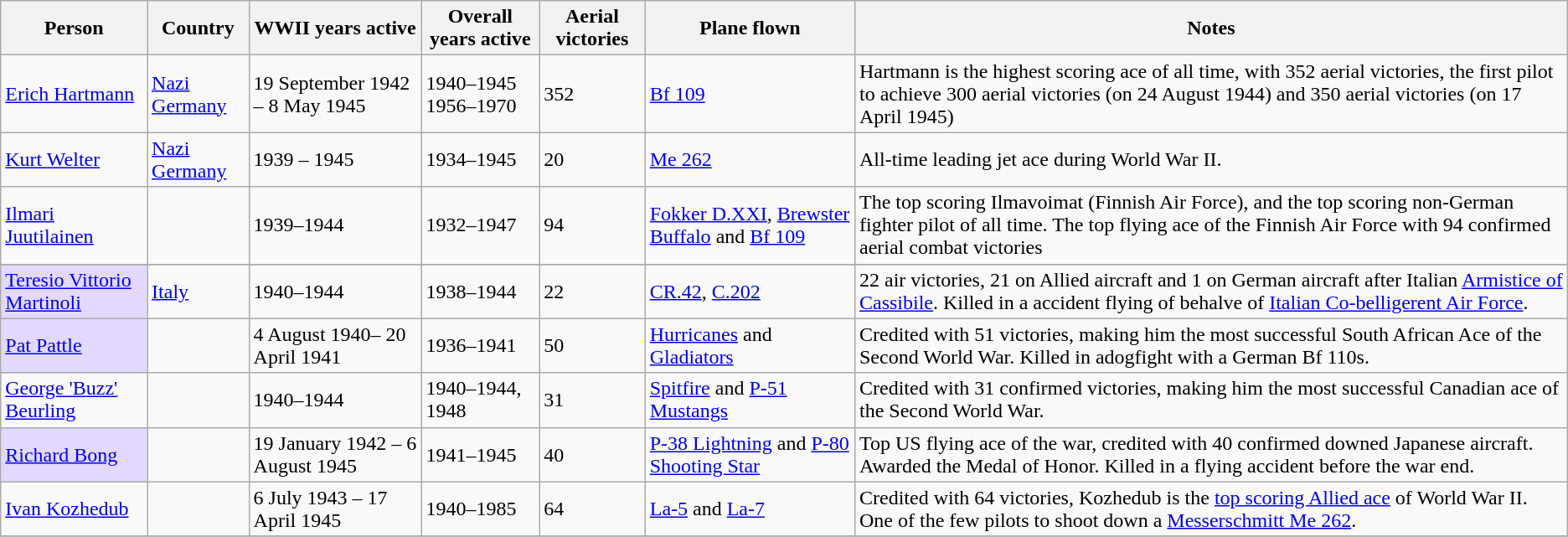<table class="wikitable">
<tr>
<th>Person</th>
<th>Country</th>
<th>WWII years active</th>
<th>Overall years active</th>
<th>Aerial victories</th>
<th>Plane flown</th>
<th>Notes</th>
</tr>
<tr>
<td><a href='#'>Erich Hartmann</a></td>
<td> <a href='#'>Nazi Germany</a></td>
<td>19 September 1942 – 8 May 1945</td>
<td>1940–1945<br>1956–1970</td>
<td>352</td>
<td><a href='#'>Bf 109</a></td>
<td>Hartmann is the highest scoring ace of all time, with 352 aerial victories, the first pilot to achieve 300 aerial victories (on 24 August 1944) and 350 aerial victories (on 17 April 1945)</td>
</tr>
<tr>
<td><a href='#'>Kurt Welter</a></td>
<td> <a href='#'>Nazi Germany</a></td>
<td>1939 – 1945</td>
<td>1934–1945</td>
<td>20</td>
<td><a href='#'>Me 262</a></td>
<td>All-time leading jet ace during World War II.</td>
</tr>
<tr>
<td><a href='#'>Ilmari Juutilainen</a></td>
<td></td>
<td>1939–1944</td>
<td>1932–1947</td>
<td>94</td>
<td><a href='#'>Fokker D.XXI</a>, <a href='#'>Brewster Buffalo</a> and <a href='#'>Bf 109</a></td>
<td>The top scoring Ilmavoimat (Finnish Air Force), and the top scoring non-German fighter pilot of all time. The top flying ace of the Finnish Air Force with 94 confirmed aerial combat victories</td>
</tr>
<tr>
</tr>
<tr>
<td style="background:#e3d9ff;"><a href='#'>Teresio Vittorio Martinoli</a></td>
<td> <a href='#'>Italy</a></td>
<td>1940–1944</td>
<td>1938–1944</td>
<td>22</td>
<td><a href='#'>CR.42</a>, <a href='#'>C.202</a></td>
<td>22 air victories, 21 on Allied aircraft and 1 on German aircraft after Italian <a href='#'>Armistice of Cassibile</a>. Killed in a accident flying of behalve of <a href='#'>Italian Co-belligerent Air Force</a>.</td>
</tr>
<tr>
<td style="background:#e3d9ff;"><a href='#'>Pat Pattle</a></td>
<td></td>
<td>4 August 1940– 20 April 1941</td>
<td>1936–1941</td>
<td>50</td>
<td><a href='#'>Hurricanes</a> and <a href='#'>Gladiators</a></td>
<td>Credited with 51 victories, making him the most successful South African Ace of the Second World War. Killed in adogfight with a German Bf 110s.</td>
</tr>
<tr>
<td><a href='#'>George 'Buzz' Beurling</a></td>
<td></td>
<td>1940–1944</td>
<td>1940–1944, 1948</td>
<td>31</td>
<td><a href='#'>Spitfire</a> and <a href='#'>P-51 Mustangs</a></td>
<td>Credited with 31 confirmed victories, making him the most successful Canadian ace of the Second World War.</td>
</tr>
<tr>
<td style="background:#e3d9ff;"><a href='#'>Richard Bong</a></td>
<td></td>
<td>19 January 1942 – 6 August 1945</td>
<td>1941–1945</td>
<td>40</td>
<td><a href='#'>P-38 Lightning</a> and <a href='#'>P-80 Shooting Star</a></td>
<td>Top US flying ace of the war, credited with 40 confirmed downed Japanese aircraft. Awarded the Medal of Honor. Killed in a flying accident before the war end.</td>
</tr>
<tr>
<td><a href='#'>Ivan Kozhedub</a></td>
<td></td>
<td>6 July 1943 – 17 April 1945</td>
<td>1940–1985</td>
<td>64</td>
<td><a href='#'>La-5</a> and <a href='#'>La-7</a></td>
<td>Credited with 64 victories, Kozhedub is the <a href='#'>top scoring Allied ace</a> of World War II. One of the few pilots to shoot down a <a href='#'>Messerschmitt Me 262</a>.</td>
</tr>
<tr>
</tr>
</table>
